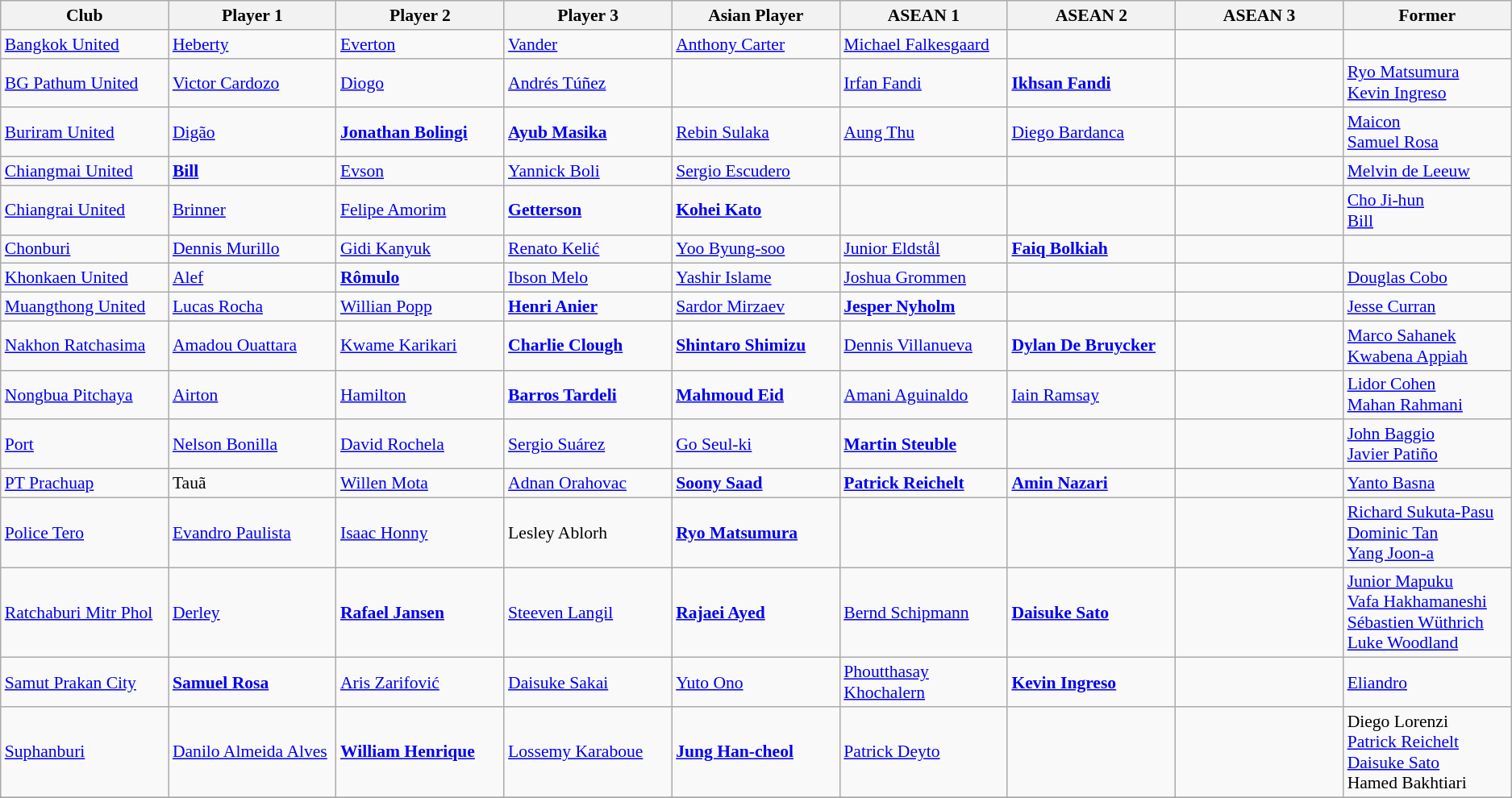<table class="wikitable sortable" style="font-size:90%;">
<tr>
<th style="width:10%">Club</th>
<th style="width:10%">Player 1</th>
<th style="width:10%">Player 2</th>
<th style="width:10%">Player 3</th>
<th style="width:10%">Asian Player</th>
<th style="width:10%">ASEAN 1</th>
<th style="width:10%">ASEAN 2</th>
<th style="width:10%">ASEAN 3</th>
<th style="width:10%">Former</th>
</tr>
<tr>
<td><a href='#'>Bangkok United</a></td>
<td> <a href='#'>Heberty</a></td>
<td> <a href='#'>Everton</a></td>
<td> <a href='#'>Vander</a></td>
<td> <a href='#'>Anthony Carter</a></td>
<td> <a href='#'>Michael Falkesgaard</a></td>
<td></td>
<td></td>
<td></td>
</tr>
<tr>
<td><a href='#'>BG Pathum United</a></td>
<td> <a href='#'>Victor Cardozo</a></td>
<td> <a href='#'>Diogo</a></td>
<td> <a href='#'>Andrés Túñez</a></td>
<td></td>
<td> <a href='#'>Irfan Fandi</a></td>
<td> <strong><a href='#'>Ikhsan Fandi</a></strong></td>
<td></td>
<td> <a href='#'>Ryo Matsumura</a><br>  <a href='#'>Kevin Ingreso</a></td>
</tr>
<tr>
<td><a href='#'>Buriram United</a></td>
<td> <a href='#'>Digão</a></td>
<td><strong> <a href='#'>Jonathan Bolingi</a></strong></td>
<td><strong> <a href='#'>Ayub Masika</a></strong></td>
<td> <a href='#'>Rebin Sulaka</a></td>
<td> <a href='#'>Aung Thu</a></td>
<td> <a href='#'>Diego Bardanca</a></td>
<td></td>
<td> <a href='#'>Maicon</a> <br>  <a href='#'>Samuel Rosa</a></td>
</tr>
<tr>
<td><a href='#'>Chiangmai United</a></td>
<td><strong> <a href='#'>Bill</a></strong></td>
<td> <a href='#'>Evson</a></td>
<td> <a href='#'>Yannick Boli</a></td>
<td> <a href='#'>Sergio Escudero</a></td>
<td></td>
<td></td>
<td></td>
<td> <a href='#'>Melvin de Leeuw</a></td>
</tr>
<tr>
<td><a href='#'>Chiangrai United</a></td>
<td> <a href='#'>Brinner</a></td>
<td> <a href='#'>Felipe Amorim</a></td>
<td><strong> <a href='#'>Getterson</a></strong></td>
<td><strong> <a href='#'>Kohei Kato</a></strong></td>
<td></td>
<td></td>
<td></td>
<td> <a href='#'>Cho Ji-hun</a> <br>  <a href='#'>Bill</a></td>
</tr>
<tr>
<td><a href='#'>Chonburi</a></td>
<td> <a href='#'>Dennis Murillo</a></td>
<td> <a href='#'>Gidi Kanyuk</a></td>
<td> <a href='#'>Renato Kelić</a></td>
<td> <a href='#'>Yoo Byung-soo</a></td>
<td> <a href='#'>Junior Eldstål</a></td>
<td> <strong><a href='#'>Faiq Bolkiah</a></strong></td>
<td></td>
<td></td>
</tr>
<tr>
<td><a href='#'>Khonkaen United</a></td>
<td> <a href='#'>Alef</a></td>
<td><strong>  <a href='#'>Rômulo</a> </strong></td>
<td> <a href='#'>Ibson Melo</a></td>
<td> <a href='#'>Yashir Islame</a></td>
<td> <a href='#'>Joshua Grommen</a></td>
<td></td>
<td></td>
<td> <a href='#'>Douglas Cobo</a></td>
</tr>
<tr>
<td><a href='#'>Muangthong United</a></td>
<td> <a href='#'>Lucas Rocha</a></td>
<td> <a href='#'>Willian Popp</a></td>
<td> <strong><a href='#'>Henri Anier</a></strong></td>
<td> <a href='#'>Sardor Mirzaev</a></td>
<td> <strong><a href='#'>Jesper Nyholm</a></strong></td>
<td></td>
<td></td>
<td> <a href='#'>Jesse Curran</a></td>
</tr>
<tr>
<td><a href='#'>Nakhon Ratchasima</a></td>
<td> <a href='#'>Amadou Ouattara</a></td>
<td> <a href='#'>Kwame Karikari</a></td>
<td><strong> <a href='#'>Charlie Clough</a></strong></td>
<td><strong> <a href='#'>Shintaro Shimizu</a></strong></td>
<td> <a href='#'>Dennis Villanueva</a></td>
<td><strong> <a href='#'>Dylan De Bruycker</a></strong></td>
<td></td>
<td> <a href='#'>Marco Sahanek</a> <br>  <a href='#'>Kwabena Appiah</a></td>
</tr>
<tr>
<td><a href='#'>Nongbua Pitchaya</a></td>
<td> <a href='#'>Airton</a></td>
<td> <a href='#'>Hamilton</a></td>
<td><strong> <a href='#'>Barros Tardeli</a></strong></td>
<td><strong> <a href='#'>Mahmoud Eid</a></strong></td>
<td> <a href='#'>Amani Aguinaldo</a></td>
<td> <a href='#'>Iain Ramsay</a></td>
<td></td>
<td> <a href='#'>Lidor Cohen</a> <br>  <a href='#'>Mahan Rahmani</a></td>
</tr>
<tr>
<td><a href='#'>Port</a></td>
<td> <a href='#'>Nelson Bonilla</a></td>
<td> <a href='#'>David Rochela</a></td>
<td> <a href='#'>Sergio Suárez</a></td>
<td> <a href='#'>Go Seul-ki</a></td>
<td><strong> <a href='#'>Martin Steuble</a></strong></td>
<td></td>
<td></td>
<td> <a href='#'>John Baggio</a> <br>  <a href='#'>Javier Patiño</a></td>
</tr>
<tr>
<td><a href='#'>PT Prachuap</a></td>
<td> Tauã</td>
<td> <a href='#'>Willen Mota</a></td>
<td> <a href='#'>Adnan Orahovac</a></td>
<td><strong> <a href='#'>Soony Saad</a></strong></td>
<td><strong> <a href='#'>Patrick Reichelt</a> </strong></td>
<td><strong> <a href='#'>Amin Nazari</a> </strong></td>
<td></td>
<td> <a href='#'>Yanto Basna</a></td>
</tr>
<tr>
<td><a href='#'>Police Tero</a></td>
<td> <a href='#'>Evandro Paulista</a></td>
<td> <a href='#'>Isaac Honny</a></td>
<td> Lesley Ablorh</td>
<td><strong> <a href='#'>Ryo Matsumura</a></strong></td>
<td></td>
<td></td>
<td></td>
<td> <a href='#'>Richard Sukuta-Pasu</a> <br>  <a href='#'>Dominic Tan</a> <br>  <a href='#'>Yang Joon-a</a></td>
</tr>
<tr>
<td><a href='#'>Ratchaburi Mitr Phol</a></td>
<td> <a href='#'>Derley</a></td>
<td><strong> <a href='#'>Rafael Jansen</a></strong></td>
<td> <a href='#'>Steeven Langil</a></td>
<td><strong> <a href='#'>Rajaei Ayed</a></strong></td>
<td> <a href='#'>Bernd Schipmann</a></td>
<td><strong> <a href='#'>Daisuke Sato</a></strong></td>
<td></td>
<td> <a href='#'>Junior Mapuku</a> <br>  <a href='#'>Vafa Hakhamaneshi</a> <br>  <a href='#'>Sébastien Wüthrich</a> <br>  <a href='#'>Luke Woodland</a></td>
</tr>
<tr>
<td><a href='#'>Samut Prakan City</a></td>
<td><strong> <a href='#'>Samuel Rosa</a></strong></td>
<td> <a href='#'>Aris Zarifović</a></td>
<td> <a href='#'>Daisuke Sakai</a></td>
<td> <a href='#'>Yuto Ono</a></td>
<td> <a href='#'>Phoutthasay Khochalern</a></td>
<td><strong> <a href='#'>Kevin Ingreso</a></strong></td>
<td></td>
<td> <a href='#'>Eliandro</a></td>
</tr>
<tr>
<td><a href='#'>Suphanburi</a></td>
<td> <a href='#'>Danilo Almeida Alves</a></td>
<td> <strong><a href='#'>William Henrique</a></strong></td>
<td> <a href='#'>Lossemy Karaboue</a></td>
<td><strong> <a href='#'>Jung Han-cheol</a> </strong></td>
<td> <a href='#'>Patrick Deyto</a></td>
<td></td>
<td></td>
<td> Diego Lorenzi <br>  <a href='#'>Patrick Reichelt</a> <br>  <a href='#'>Daisuke Sato</a><br>  Hamed Bakhtiari</td>
</tr>
<tr>
</tr>
</table>
